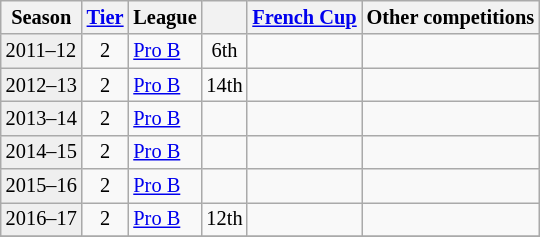<table class="wikitable" style="font-size:85%;">
<tr>
<th>Season</th>
<th><a href='#'>Tier</a></th>
<th>League</th>
<th></th>
<th><a href='#'>French Cup</a></th>
<th colspan=2>Other competitions</th>
</tr>
<tr>
<td style="background:#efefef;">2011–12</td>
<td align="center">2</td>
<td><a href='#'>Pro B</a></td>
<td align="center">6th</td>
<td></td>
<td colspan=2></td>
</tr>
<tr>
<td style="background:#efefef;">2012–13</td>
<td align="center">2</td>
<td><a href='#'>Pro B</a></td>
<td align="center">14th</td>
<td></td>
<td colspan=2></td>
</tr>
<tr>
<td style="background:#efefef;">2013–14</td>
<td align="center">2</td>
<td><a href='#'>Pro B</a></td>
<td></td>
<td></td>
<td colspan=2></td>
</tr>
<tr>
<td style="background:#efefef;">2014–15</td>
<td align="center">2</td>
<td><a href='#'>Pro B</a></td>
<td></td>
<td></td>
<td colspan=2></td>
</tr>
<tr>
<td style="background:#efefef;">2015–16</td>
<td align="center">2</td>
<td><a href='#'>Pro B</a></td>
<td></td>
<td></td>
<td colspan=2></td>
</tr>
<tr>
<td style="background:#efefef;">2016–17</td>
<td align="center">2</td>
<td><a href='#'>Pro B</a></td>
<td align="center">12th</td>
<td></td>
<td colspan=2></td>
</tr>
<tr>
</tr>
</table>
